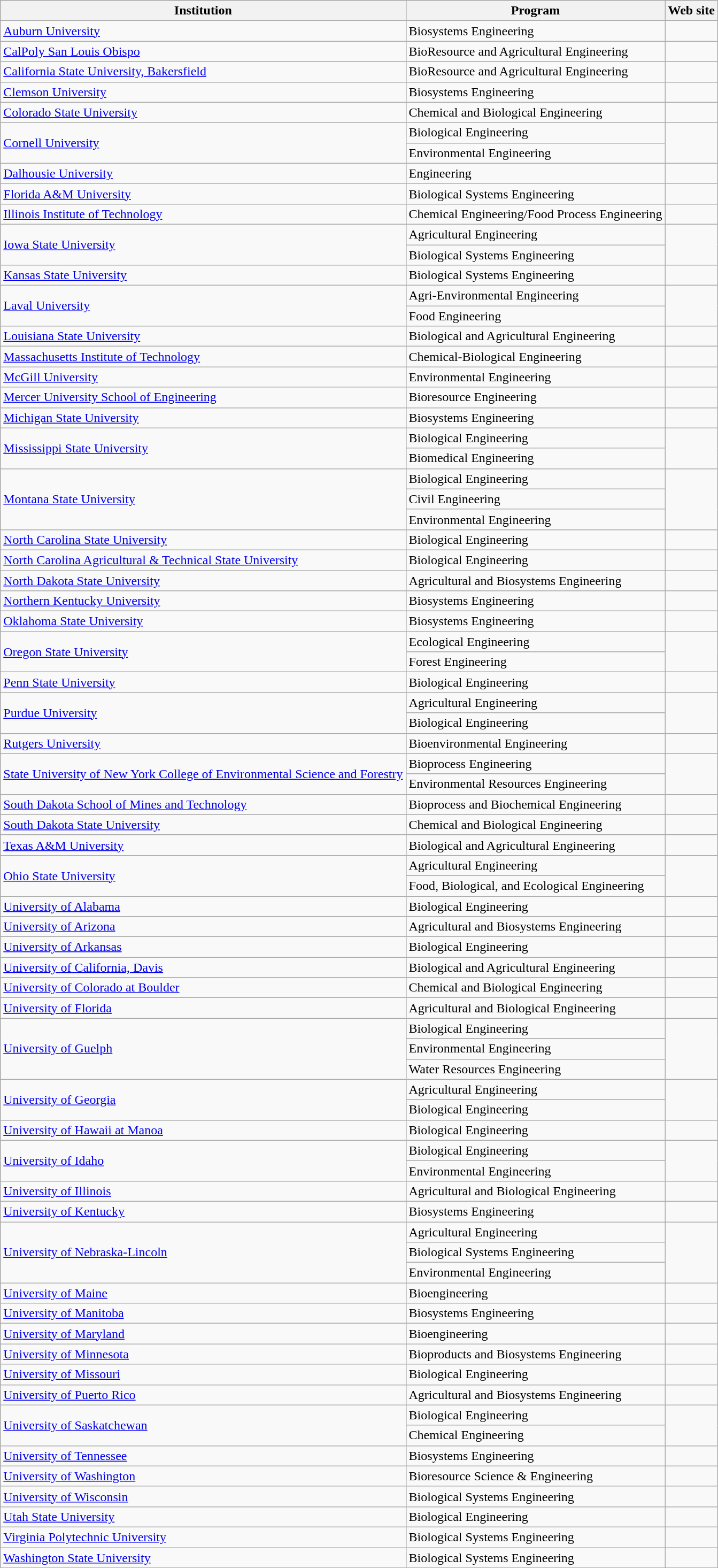<table class="wikitable sortable">
<tr>
<th>Institution</th>
<th>Program</th>
<th>Web site</th>
</tr>
<tr>
<td><a href='#'>Auburn University</a></td>
<td>Biosystems Engineering</td>
<td></td>
</tr>
<tr>
<td><a href='#'>CalPoly San Louis Obispo</a></td>
<td>BioResource and Agricultural Engineering</td>
<td></td>
</tr>
<tr>
<td><a href='#'>California State University, Bakersfield</a></td>
<td>BioResource and Agricultural Engineering</td>
<td></td>
</tr>
<tr>
<td><a href='#'>Clemson University</a></td>
<td>Biosystems Engineering</td>
<td></td>
</tr>
<tr>
<td><a href='#'>Colorado State University</a></td>
<td>Chemical and Biological Engineering</td>
<td></td>
</tr>
<tr>
<td rowspan="2"><a href='#'>Cornell University</a></td>
<td>Biological Engineering</td>
<td rowspan="2"></td>
</tr>
<tr>
<td>Environmental Engineering</td>
</tr>
<tr>
<td><a href='#'>Dalhousie University</a></td>
<td>Engineering</td>
<td></td>
</tr>
<tr>
<td><a href='#'>Florida A&M University</a></td>
<td>Biological Systems Engineering</td>
<td></td>
</tr>
<tr>
<td><a href='#'>Illinois Institute of Technology</a></td>
<td>Chemical Engineering/Food Process Engineering</td>
<td></td>
</tr>
<tr>
<td rowspan="2"><a href='#'>Iowa State University</a></td>
<td>Agricultural Engineering</td>
<td rowspan="2"></td>
</tr>
<tr>
<td>Biological Systems Engineering</td>
</tr>
<tr>
<td><a href='#'>Kansas State University</a></td>
<td>Biological Systems Engineering</td>
<td></td>
</tr>
<tr>
<td rowspan="2"><a href='#'>Laval University</a></td>
<td>Agri-Environmental Engineering</td>
<td rowspan="2"></td>
</tr>
<tr>
<td>Food Engineering</td>
</tr>
<tr>
<td><a href='#'>Louisiana State University</a></td>
<td>Biological and Agricultural Engineering</td>
<td></td>
</tr>
<tr>
<td><a href='#'>Massachusetts Institute of Technology</a></td>
<td>Chemical-Biological Engineering</td>
<td></td>
</tr>
<tr>
<td><a href='#'>McGill University</a></td>
<td>Environmental Engineering</td>
<td></td>
</tr>
<tr>
<td><a href='#'>Mercer University School of Engineering</a></td>
<td>Bioresource Engineering</td>
<td></td>
</tr>
<tr>
<td><a href='#'>Michigan State University</a></td>
<td>Biosystems Engineering</td>
<td></td>
</tr>
<tr>
<td rowspan="2"><a href='#'>Mississippi State University</a></td>
<td>Biological Engineering</td>
<td rowspan="2"></td>
</tr>
<tr>
<td>Biomedical Engineering</td>
</tr>
<tr>
<td rowspan="3"><a href='#'>Montana State University</a></td>
<td>Biological Engineering</td>
<td rowspan="3"></td>
</tr>
<tr>
<td>Civil Engineering</td>
</tr>
<tr>
<td>Environmental Engineering</td>
</tr>
<tr>
<td><a href='#'>North Carolina State University</a></td>
<td>Biological Engineering</td>
<td></td>
</tr>
<tr>
<td><a href='#'>North Carolina Agricultural & Technical State University</a></td>
<td>Biological Engineering</td>
<td></td>
</tr>
<tr>
<td><a href='#'>North Dakota State University</a></td>
<td>Agricultural and Biosystems Engineering</td>
<td></td>
</tr>
<tr>
<td><a href='#'>Northern Kentucky University</a></td>
<td>Biosystems Engineering</td>
<td></td>
</tr>
<tr>
<td><a href='#'>Oklahoma State University</a></td>
<td>Biosystems Engineering</td>
<td></td>
</tr>
<tr>
<td rowspan="2"><a href='#'>Oregon State University</a></td>
<td>Ecological Engineering</td>
<td rowspan="2"></td>
</tr>
<tr>
<td>Forest Engineering</td>
</tr>
<tr>
<td><a href='#'>Penn State University</a></td>
<td>Biological Engineering</td>
<td></td>
</tr>
<tr>
<td rowspan="2"><a href='#'>Purdue University</a></td>
<td>Agricultural Engineering</td>
<td rowspan="2"></td>
</tr>
<tr>
<td>Biological Engineering</td>
</tr>
<tr>
<td><a href='#'>Rutgers University</a></td>
<td>Bioenvironmental Engineering</td>
<td></td>
</tr>
<tr>
<td rowspan="2"><a href='#'>State University of New York College of Environmental Science and Forestry</a></td>
<td>Bioprocess Engineering</td>
<td rowspan="2"></td>
</tr>
<tr>
<td>Environmental Resources Engineering</td>
</tr>
<tr>
<td><a href='#'>South Dakota School of Mines and Technology</a></td>
<td>Bioprocess and Biochemical Engineering</td>
<td></td>
</tr>
<tr>
<td><a href='#'>South Dakota State University</a></td>
<td>Chemical and Biological Engineering</td>
<td></td>
</tr>
<tr>
<td><a href='#'>Texas A&M University</a></td>
<td>Biological and Agricultural Engineering</td>
<td></td>
</tr>
<tr>
<td rowspan="2"><a href='#'>Ohio State University</a></td>
<td>Agricultural Engineering</td>
<td rowspan="2"></td>
</tr>
<tr>
<td>Food, Biological, and Ecological Engineering</td>
</tr>
<tr>
<td><a href='#'>University of Alabama</a></td>
<td>Biological Engineering</td>
<td></td>
</tr>
<tr>
<td><a href='#'>University of Arizona</a></td>
<td>Agricultural and Biosystems Engineering</td>
<td></td>
</tr>
<tr>
<td><a href='#'>University of Arkansas</a></td>
<td>Biological Engineering</td>
<td></td>
</tr>
<tr>
<td><a href='#'>University of California, Davis</a></td>
<td>Biological and Agricultural Engineering</td>
<td></td>
</tr>
<tr>
<td><a href='#'>University of Colorado at Boulder</a></td>
<td>Chemical and Biological Engineering</td>
<td></td>
</tr>
<tr>
<td><a href='#'>University of Florida</a></td>
<td>Agricultural and Biological Engineering</td>
<td></td>
</tr>
<tr>
<td rowspan="3"><a href='#'>University of Guelph</a></td>
<td>Biological Engineering</td>
<td rowspan="3"></td>
</tr>
<tr>
<td>Environmental Engineering</td>
</tr>
<tr>
<td>Water Resources Engineering</td>
</tr>
<tr>
<td rowspan="2"><a href='#'>University of Georgia</a></td>
<td>Agricultural Engineering</td>
<td rowspan="2"></td>
</tr>
<tr>
<td>Biological Engineering</td>
</tr>
<tr>
<td><a href='#'>University of Hawaii at Manoa</a></td>
<td>Biological Engineering</td>
<td></td>
</tr>
<tr>
<td rowspan="2"><a href='#'>University of Idaho</a></td>
<td>Biological Engineering</td>
<td rowspan="2"></td>
</tr>
<tr>
<td>Environmental Engineering</td>
</tr>
<tr>
<td><a href='#'>University of Illinois</a></td>
<td>Agricultural and Biological Engineering</td>
<td></td>
</tr>
<tr>
<td><a href='#'>University of Kentucky</a></td>
<td>Biosystems Engineering</td>
<td></td>
</tr>
<tr>
<td rowspan="3"><a href='#'>University of Nebraska-Lincoln</a></td>
<td>Agricultural Engineering</td>
<td rowspan="3"></td>
</tr>
<tr>
<td>Biological Systems Engineering</td>
</tr>
<tr>
<td>Environmental Engineering</td>
</tr>
<tr>
<td><a href='#'>University of Maine</a></td>
<td>Bioengineering</td>
<td></td>
</tr>
<tr>
<td><a href='#'>University of Manitoba</a></td>
<td>Biosystems Engineering</td>
<td></td>
</tr>
<tr>
<td><a href='#'>University of Maryland</a></td>
<td>Bioengineering</td>
<td></td>
</tr>
<tr>
<td><a href='#'>University of Minnesota</a></td>
<td>Bioproducts and Biosystems Engineering</td>
<td></td>
</tr>
<tr>
<td><a href='#'>University of Missouri</a></td>
<td>Biological Engineering</td>
<td></td>
</tr>
<tr>
<td><a href='#'>University of Puerto Rico</a></td>
<td>Agricultural and Biosystems Engineering</td>
<td></td>
</tr>
<tr>
<td rowspan="2"><a href='#'>University of Saskatchewan</a></td>
<td>Biological Engineering</td>
<td rowspan="2"></td>
</tr>
<tr>
<td>Chemical Engineering</td>
</tr>
<tr>
<td><a href='#'>University of Tennessee</a></td>
<td>Biosystems Engineering</td>
<td></td>
</tr>
<tr>
<td><a href='#'>University of Washington</a></td>
<td>Bioresource Science & Engineering</td>
<td></td>
</tr>
<tr>
<td><a href='#'>University of Wisconsin</a></td>
<td>Biological Systems Engineering</td>
<td></td>
</tr>
<tr>
<td><a href='#'>Utah State University</a></td>
<td>Biological Engineering</td>
<td></td>
</tr>
<tr>
<td><a href='#'>Virginia Polytechnic University</a></td>
<td>Biological Systems Engineering</td>
<td></td>
</tr>
<tr>
<td><a href='#'>Washington State University</a></td>
<td>Biological Systems Engineering</td>
<td></td>
</tr>
</table>
